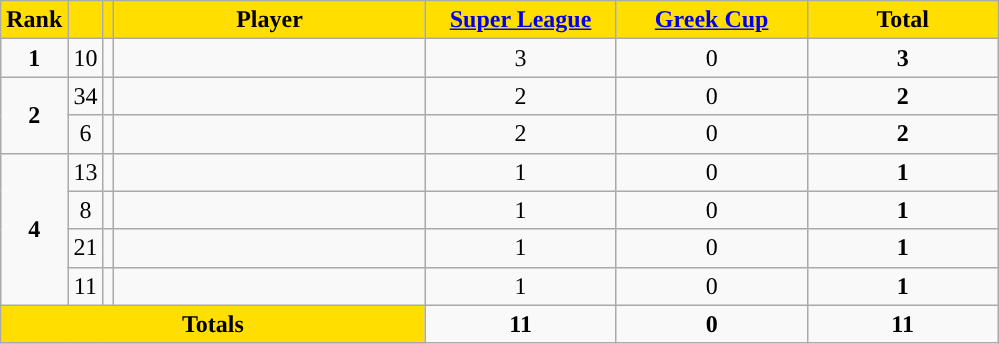<table class="wikitable sortable" style="text-align: center">
<tr>
<th style="background:#FFDE00">Rank</th>
<th style="background:#FFDE00"></th>
<th style="background:#FFDE00"></th>
<th width=200 style="background:#FFDE00">Player</th>
<th width=120 style="background:#FFDE00"><a href='#'>Super League</a></th>
<th width=120 style="background:#FFDE00"><a href='#'>Greek Cup</a></th>
<th width=120 style="background:#FFDE00">Total</th>
</tr>
<tr>
<td><strong>1</strong></td>
<td>10</td>
<td></td>
<td align=left></td>
<td>3</td>
<td>0</td>
<td><strong>3</strong></td>
</tr>
<tr>
<td rowspan=2><strong>2</strong></td>
<td>34</td>
<td></td>
<td align=left></td>
<td>2</td>
<td>0</td>
<td><strong>2</strong></td>
</tr>
<tr>
<td>6</td>
<td></td>
<td align=left></td>
<td>2</td>
<td>0</td>
<td><strong>2</strong></td>
</tr>
<tr>
<td rowspan=4><strong>4</strong></td>
<td>13</td>
<td></td>
<td align=left></td>
<td>1</td>
<td>0</td>
<td><strong>1</strong></td>
</tr>
<tr>
<td>8</td>
<td></td>
<td align=left></td>
<td>1</td>
<td>0</td>
<td><strong>1</strong></td>
</tr>
<tr>
<td>21</td>
<td></td>
<td align=left></td>
<td>1</td>
<td>0</td>
<td><strong>1</strong></td>
</tr>
<tr>
<td>11</td>
<td></td>
<td align=left></td>
<td>1</td>
<td>0</td>
<td><strong>1</strong></td>
</tr>
<tr class="sortbottom">
<th colspan=4 style="background:#FFDE00"><strong>Totals</strong></th>
<td><strong>11</strong></td>
<td><strong> 0</strong></td>
<td><strong>11</strong></td>
</tr>
</table>
